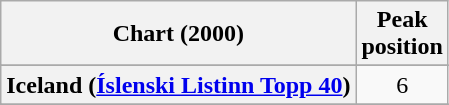<table class="wikitable plainrowheaders sortable" style="text-align:center">
<tr>
<th scope="col">Chart (2000)</th>
<th scope="col">Peak<br>position</th>
</tr>
<tr>
</tr>
<tr>
<th scope="row">Iceland (<a href='#'>Íslenski Listinn Topp 40</a>)</th>
<td>6</td>
</tr>
<tr>
</tr>
<tr>
</tr>
<tr>
</tr>
<tr>
</tr>
<tr>
</tr>
<tr>
</tr>
</table>
